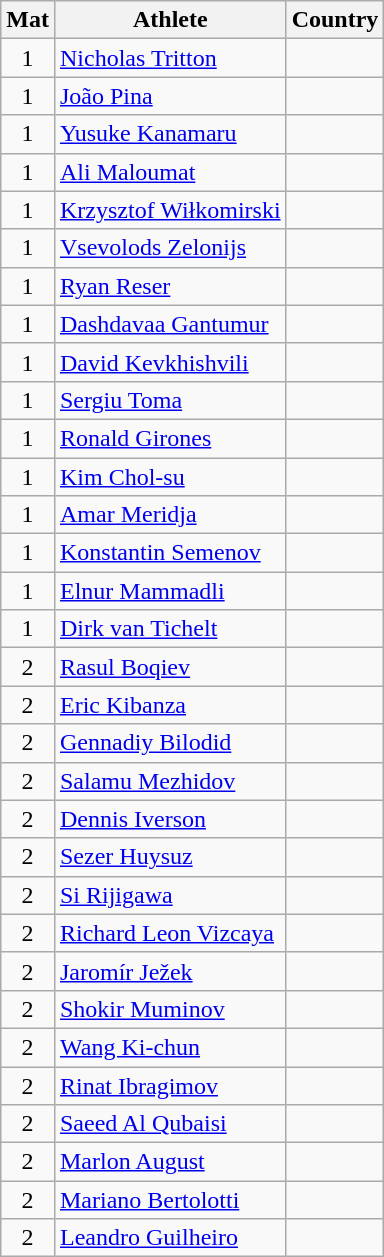<table class="wikitable sortable" style="text-align:center">
<tr>
<th>Mat</th>
<th>Athlete</th>
<th>Country</th>
</tr>
<tr>
<td>1</td>
<td align="left"><a href='#'>Nicholas Tritton</a></td>
<td></td>
</tr>
<tr>
<td>1</td>
<td align="left"><a href='#'>João Pina</a></td>
<td></td>
</tr>
<tr>
<td>1</td>
<td align="left"><a href='#'>Yusuke Kanamaru</a></td>
<td></td>
</tr>
<tr>
<td>1</td>
<td align="left"><a href='#'>Ali Maloumat</a></td>
<td></td>
</tr>
<tr>
<td>1</td>
<td align="left"><a href='#'>Krzysztof Wiłkomirski</a></td>
<td></td>
</tr>
<tr>
<td>1</td>
<td align="left"><a href='#'>Vsevolods Zelonijs</a></td>
<td></td>
</tr>
<tr>
<td>1</td>
<td align="left"><a href='#'>Ryan Reser</a></td>
<td></td>
</tr>
<tr>
<td>1</td>
<td align="left"><a href='#'>Dashdavaa Gantumur</a></td>
<td></td>
</tr>
<tr>
<td>1</td>
<td align="left"><a href='#'>David Kevkhishvili</a></td>
<td></td>
</tr>
<tr>
<td>1</td>
<td align="left"><a href='#'>Sergiu Toma</a></td>
<td></td>
</tr>
<tr>
<td>1</td>
<td align="left"><a href='#'>Ronald Girones</a></td>
<td></td>
</tr>
<tr>
<td>1</td>
<td align="left"><a href='#'>Kim Chol-su</a></td>
<td></td>
</tr>
<tr>
<td>1</td>
<td align="left"><a href='#'>Amar Meridja</a></td>
<td></td>
</tr>
<tr>
<td>1</td>
<td align="left"><a href='#'>Konstantin Semenov</a></td>
<td></td>
</tr>
<tr>
<td>1</td>
<td align="left"><a href='#'>Elnur Mammadli</a></td>
<td></td>
</tr>
<tr>
<td>1</td>
<td align="left"><a href='#'>Dirk van Tichelt</a></td>
<td></td>
</tr>
<tr>
<td>2</td>
<td align="left"><a href='#'>Rasul Boqiev</a></td>
<td></td>
</tr>
<tr>
<td>2</td>
<td align="left"><a href='#'>Eric Kibanza</a></td>
<td></td>
</tr>
<tr>
<td>2</td>
<td align="left"><a href='#'>Gennadiy Bilodid</a></td>
<td></td>
</tr>
<tr>
<td>2</td>
<td align="left"><a href='#'>Salamu Mezhidov</a></td>
<td></td>
</tr>
<tr>
<td>2</td>
<td align="left"><a href='#'>Dennis Iverson</a></td>
<td></td>
</tr>
<tr>
<td>2</td>
<td align="left"><a href='#'>Sezer Huysuz</a></td>
<td></td>
</tr>
<tr>
<td>2</td>
<td align="left"><a href='#'>Si Rijigawa</a></td>
<td></td>
</tr>
<tr>
<td>2</td>
<td align="left"><a href='#'>Richard Leon Vizcaya</a></td>
<td></td>
</tr>
<tr>
<td>2</td>
<td align="left"><a href='#'>Jaromír Ježek</a></td>
<td></td>
</tr>
<tr>
<td>2</td>
<td align="left"><a href='#'>Shokir Muminov</a></td>
<td></td>
</tr>
<tr>
<td>2</td>
<td align="left"><a href='#'>Wang Ki-chun</a></td>
<td></td>
</tr>
<tr>
<td>2</td>
<td align="left"><a href='#'>Rinat Ibragimov</a></td>
<td></td>
</tr>
<tr>
<td>2</td>
<td align="left"><a href='#'>Saeed Al Qubaisi</a></td>
<td></td>
</tr>
<tr>
<td>2</td>
<td align="left"><a href='#'>Marlon August</a></td>
<td></td>
</tr>
<tr>
<td>2</td>
<td align="left"><a href='#'>Mariano Bertolotti</a></td>
<td></td>
</tr>
<tr>
<td>2</td>
<td align="left"><a href='#'>Leandro Guilheiro</a></td>
<td></td>
</tr>
</table>
